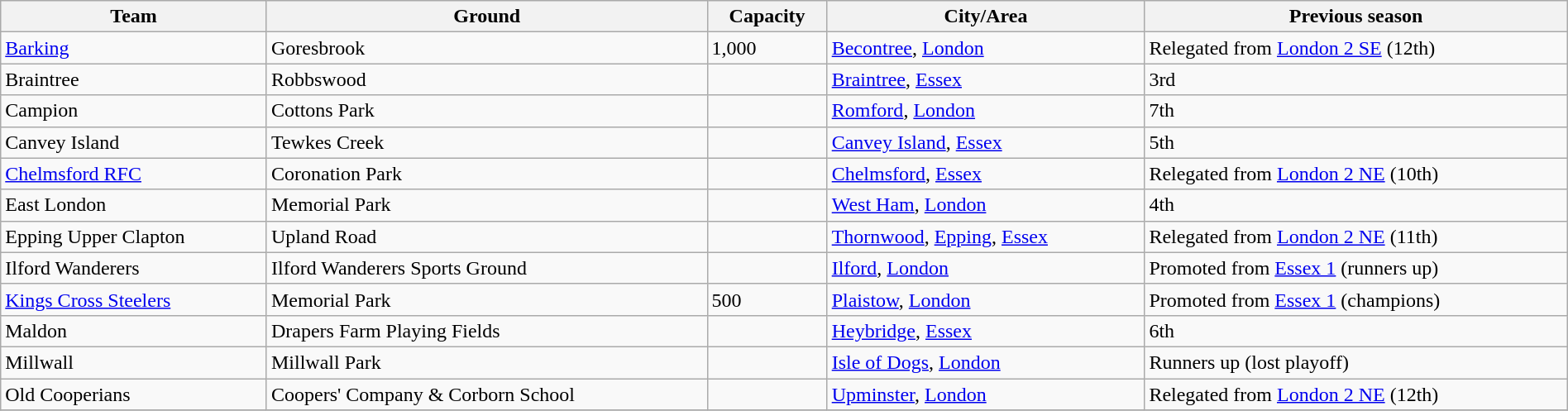<table class="wikitable sortable" width=100%>
<tr>
<th>Team</th>
<th>Ground</th>
<th>Capacity</th>
<th>City/Area</th>
<th>Previous season</th>
</tr>
<tr>
<td><a href='#'>Barking</a></td>
<td>Goresbrook</td>
<td>1,000</td>
<td><a href='#'>Becontree</a>, <a href='#'>London</a></td>
<td>Relegated from <a href='#'>London 2 SE</a> (12th)</td>
</tr>
<tr>
<td>Braintree</td>
<td>Robbswood</td>
<td></td>
<td><a href='#'>Braintree</a>, <a href='#'>Essex</a></td>
<td>3rd</td>
</tr>
<tr>
<td>Campion</td>
<td>Cottons Park</td>
<td></td>
<td><a href='#'>Romford</a>, <a href='#'>London</a></td>
<td>7th</td>
</tr>
<tr>
<td>Canvey Island</td>
<td>Tewkes Creek</td>
<td></td>
<td><a href='#'>Canvey Island</a>, <a href='#'>Essex</a></td>
<td>5th</td>
</tr>
<tr>
<td><a href='#'>Chelmsford RFC</a></td>
<td>Coronation Park</td>
<td></td>
<td><a href='#'>Chelmsford</a>, <a href='#'>Essex</a></td>
<td>Relegated from <a href='#'>London 2 NE</a> (10th)</td>
</tr>
<tr>
<td>East London</td>
<td>Memorial Park</td>
<td></td>
<td><a href='#'>West Ham</a>, <a href='#'>London</a></td>
<td>4th</td>
</tr>
<tr>
<td>Epping Upper Clapton</td>
<td>Upland Road</td>
<td></td>
<td><a href='#'>Thornwood</a>, <a href='#'>Epping</a>, <a href='#'>Essex</a></td>
<td>Relegated from <a href='#'>London 2 NE</a> (11th)</td>
</tr>
<tr>
<td>Ilford Wanderers</td>
<td>Ilford Wanderers Sports Ground</td>
<td></td>
<td><a href='#'>Ilford</a>, <a href='#'>London</a></td>
<td>Promoted from <a href='#'>Essex 1</a> (runners up)</td>
</tr>
<tr>
<td><a href='#'>Kings Cross Steelers</a></td>
<td>Memorial Park</td>
<td>500</td>
<td><a href='#'>Plaistow</a>, <a href='#'>London</a></td>
<td>Promoted from <a href='#'>Essex 1</a> (champions)</td>
</tr>
<tr>
<td>Maldon</td>
<td>Drapers Farm Playing Fields</td>
<td></td>
<td><a href='#'>Heybridge</a>, <a href='#'>Essex</a></td>
<td>6th</td>
</tr>
<tr>
<td>Millwall</td>
<td>Millwall Park</td>
<td></td>
<td><a href='#'>Isle of Dogs</a>, <a href='#'>London</a></td>
<td>Runners up (lost playoff)</td>
</tr>
<tr>
<td>Old Cooperians</td>
<td>Coopers' Company & Corborn School</td>
<td></td>
<td><a href='#'>Upminster</a>, <a href='#'>London</a></td>
<td>Relegated from <a href='#'>London 2 NE</a> (12th)</td>
</tr>
<tr>
</tr>
</table>
